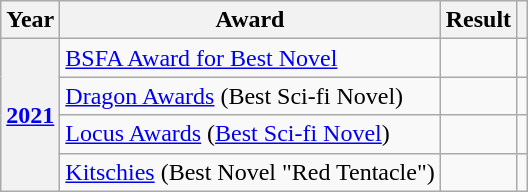<table class="wikitable plainrowheaders sortable">
<tr>
<th scope="col">Year</th>
<th scope="col">Award</th>
<th scope="col">Result</th>
<th scope="col" class="unsortable"></th>
</tr>
<tr>
<th rowspan="4"><a href='#'>2021</a></th>
<td><a href='#'>BSFA Award for Best Novel</a></td>
<td></td>
<td></td>
</tr>
<tr>
<td><a href='#'>Dragon Awards</a> (Best Sci-fi Novel)</td>
<td></td>
<td></td>
</tr>
<tr>
<td><a href='#'>Locus Awards</a> (<a href='#'>Best Sci-fi Novel</a>)</td>
<td></td>
<td></td>
</tr>
<tr>
<td><a href='#'>Kitschies</a> (Best Novel "Red Tentacle")</td>
<td></td>
<td></td>
</tr>
</table>
